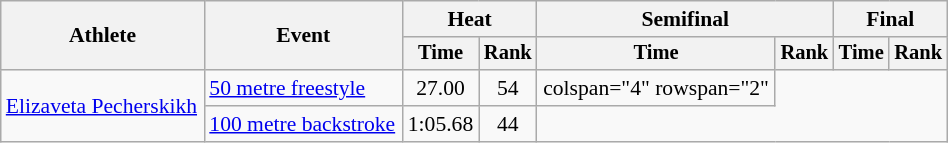<table class="wikitable" style="text-align:center; font-size:90%; width:50%;">
<tr>
<th rowspan="2">Athlete</th>
<th rowspan="2">Event</th>
<th colspan="2">Heat</th>
<th colspan="2">Semifinal</th>
<th colspan="2">Final</th>
</tr>
<tr style="font-size:95%">
<th>Time</th>
<th>Rank</th>
<th>Time</th>
<th>Rank</th>
<th>Time</th>
<th>Rank</th>
</tr>
<tr>
<td align=left rowspan=2><a href='#'>Elizaveta Pecherskikh</a></td>
<td align=left><a href='#'>50 metre freestyle</a></td>
<td>27.00</td>
<td>54</td>
<td>colspan="4" rowspan="2" </td>
</tr>
<tr>
<td align=left><a href='#'>100 metre backstroke</a></td>
<td>1:05.68</td>
<td>44</td>
</tr>
</table>
